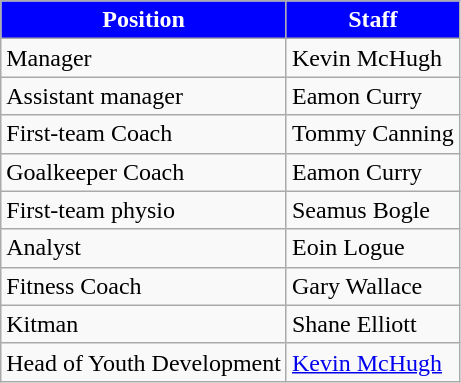<table class=wikitable>
<tr>
<th style="color:white; background:blue">Position</th>
<th style="color:white; background:blue">Staff</th>
</tr>
<tr>
<td>Manager</td>
<td>Kevin McHugh</td>
</tr>
<tr>
<td>Assistant manager</td>
<td>Eamon Curry</td>
</tr>
<tr>
<td>First-team Coach</td>
<td>Tommy Canning</td>
</tr>
<tr>
<td>Goalkeeper Coach</td>
<td>Eamon Curry</td>
</tr>
<tr>
<td>First-team physio</td>
<td>Seamus Bogle</td>
</tr>
<tr>
<td>Analyst</td>
<td>Eoin Logue</td>
</tr>
<tr>
<td>Fitness Coach</td>
<td>Gary Wallace</td>
</tr>
<tr>
<td>Kitman</td>
<td>Shane Elliott</td>
</tr>
<tr>
<td>Head of Youth Development</td>
<td><a href='#'>Kevin McHugh</a></td>
</tr>
</table>
